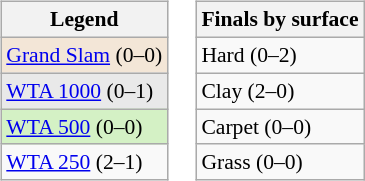<table>
<tr valign=top>
<td><br><table class="wikitable" style="font-size:90%;">
<tr>
<th>Legend</th>
</tr>
<tr>
<td bgcolor=f3e6d7><a href='#'>Grand Slam</a> (0–0)</td>
</tr>
<tr>
<td bgcolor=#e9e9e9><a href='#'>WTA 1000</a> (0–1)</td>
</tr>
<tr>
<td bgcolor=#d4f1c5><a href='#'>WTA 500</a> (0–0)</td>
</tr>
<tr>
<td><a href='#'>WTA 250</a> (2–1)</td>
</tr>
</table>
</td>
<td><br><table class="wikitable" style="font-size:90%;">
<tr>
<th>Finals by surface</th>
</tr>
<tr>
<td>Hard (0–2)</td>
</tr>
<tr>
<td>Clay (2–0)</td>
</tr>
<tr>
<td>Carpet (0–0)</td>
</tr>
<tr>
<td>Grass (0–0)</td>
</tr>
</table>
</td>
</tr>
</table>
